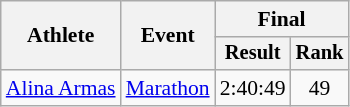<table class=wikitable style=font-size:90%>
<tr>
<th rowspan=2>Athlete</th>
<th rowspan=2>Event</th>
<th colspan=2>Final</th>
</tr>
<tr style=font-size:95%>
<th>Result</th>
<th>Rank</th>
</tr>
<tr align=center>
<td align=left><a href='#'>Alina Armas</a></td>
<td align=left><a href='#'>Marathon</a></td>
<td>2:40:49 </td>
<td>49</td>
</tr>
</table>
